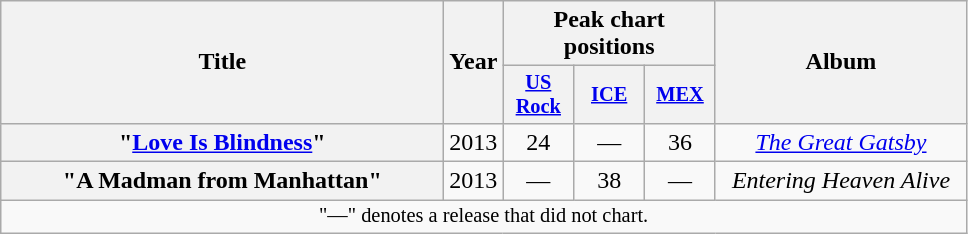<table class="wikitable plainrowheaders" style="text-align:center;">
<tr>
<th scope="col" rowspan="2" style="width:18em;">Title</th>
<th scope="col" rowspan="2" style="width:1em;">Year</th>
<th scope="col" colspan="3">Peak chart positions</th>
<th scope="col" rowspan="2" style="width:10em;">Album</th>
</tr>
<tr>
<th style="width:3em;font-size:85%"><a href='#'>US<br>Rock</a><br></th>
<th style="width:3em;font-size:85%"><a href='#'>ICE</a><br></th>
<th style="width:3em;font-size:85%"><a href='#'>MEX</a><br></th>
</tr>
<tr>
<th scope="row">"<a href='#'>Love Is Blindness</a>"</th>
<td>2013</td>
<td>24</td>
<td>—</td>
<td>36</td>
<td><em><a href='#'>The Great Gatsby</a></em></td>
</tr>
<tr>
<th scope="row">"A Madman from Manhattan"</th>
<td>2013</td>
<td>—</td>
<td>38</td>
<td>—</td>
<td><em>Entering Heaven Alive</em></td>
</tr>
<tr>
<td colspan="14" style="font-size:85%">"—" denotes a release that did not chart.</td>
</tr>
</table>
